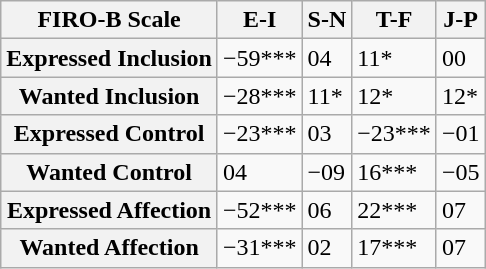<table class="wikitable">
<tr>
<th>FIRO-B Scale</th>
<th>E-I</th>
<th>S-N</th>
<th>T-F</th>
<th>J-P</th>
</tr>
<tr>
<th>Expressed Inclusion</th>
<td>−59***</td>
<td>04</td>
<td>11*</td>
<td>00</td>
</tr>
<tr>
<th>Wanted Inclusion</th>
<td>−28***</td>
<td>11*</td>
<td>12*</td>
<td>12*</td>
</tr>
<tr>
<th>Expressed Control</th>
<td>−23***</td>
<td>03</td>
<td>−23***</td>
<td>−01</td>
</tr>
<tr>
<th>Wanted Control</th>
<td>04</td>
<td>−09</td>
<td>16***</td>
<td>−05</td>
</tr>
<tr>
<th>Expressed Affection</th>
<td>−52***</td>
<td>06</td>
<td>22***</td>
<td>07</td>
</tr>
<tr>
<th>Wanted Affection</th>
<td>−31***</td>
<td>02</td>
<td>17***</td>
<td>07</td>
</tr>
</table>
